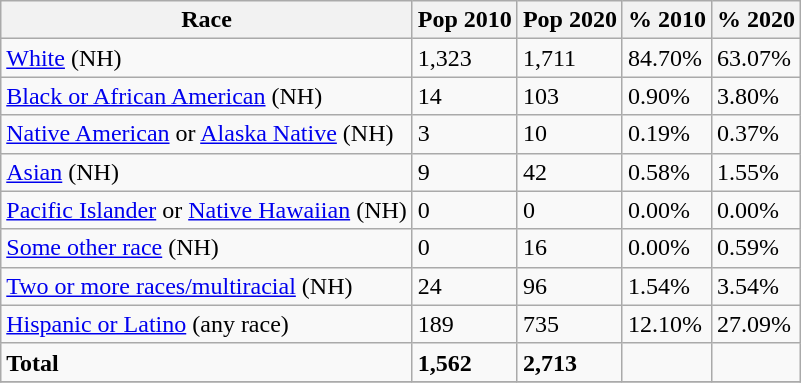<table class="wikitable">
<tr>
<th>Race</th>
<th>Pop 2010</th>
<th>Pop 2020</th>
<th>% 2010</th>
<th>% 2020</th>
</tr>
<tr>
<td><a href='#'>White</a> (NH)</td>
<td>1,323</td>
<td>1,711</td>
<td>84.70%</td>
<td>63.07%</td>
</tr>
<tr>
<td><a href='#'>Black or African American</a> (NH)</td>
<td>14</td>
<td>103</td>
<td>0.90%</td>
<td>3.80%</td>
</tr>
<tr>
<td><a href='#'>Native American</a> or <a href='#'>Alaska Native</a> (NH)</td>
<td>3</td>
<td>10</td>
<td>0.19%</td>
<td>0.37%</td>
</tr>
<tr>
<td><a href='#'>Asian</a> (NH)</td>
<td>9</td>
<td>42</td>
<td>0.58%</td>
<td>1.55%</td>
</tr>
<tr>
<td><a href='#'>Pacific Islander</a> or <a href='#'>Native Hawaiian</a> (NH)</td>
<td>0</td>
<td>0</td>
<td>0.00%</td>
<td>0.00%</td>
</tr>
<tr>
<td><a href='#'>Some other race</a> (NH)</td>
<td>0</td>
<td>16</td>
<td>0.00%</td>
<td>0.59%</td>
</tr>
<tr>
<td><a href='#'>Two or more races/multiracial</a> (NH)</td>
<td>24</td>
<td>96</td>
<td>1.54%</td>
<td>3.54%</td>
</tr>
<tr>
<td><a href='#'>Hispanic or Latino</a> (any race)</td>
<td>189</td>
<td>735</td>
<td>12.10%</td>
<td>27.09%</td>
</tr>
<tr>
<td><strong>Total</strong></td>
<td><strong>1,562</strong></td>
<td><strong>2,713</strong></td>
<td></td>
<td></td>
</tr>
<tr>
</tr>
</table>
